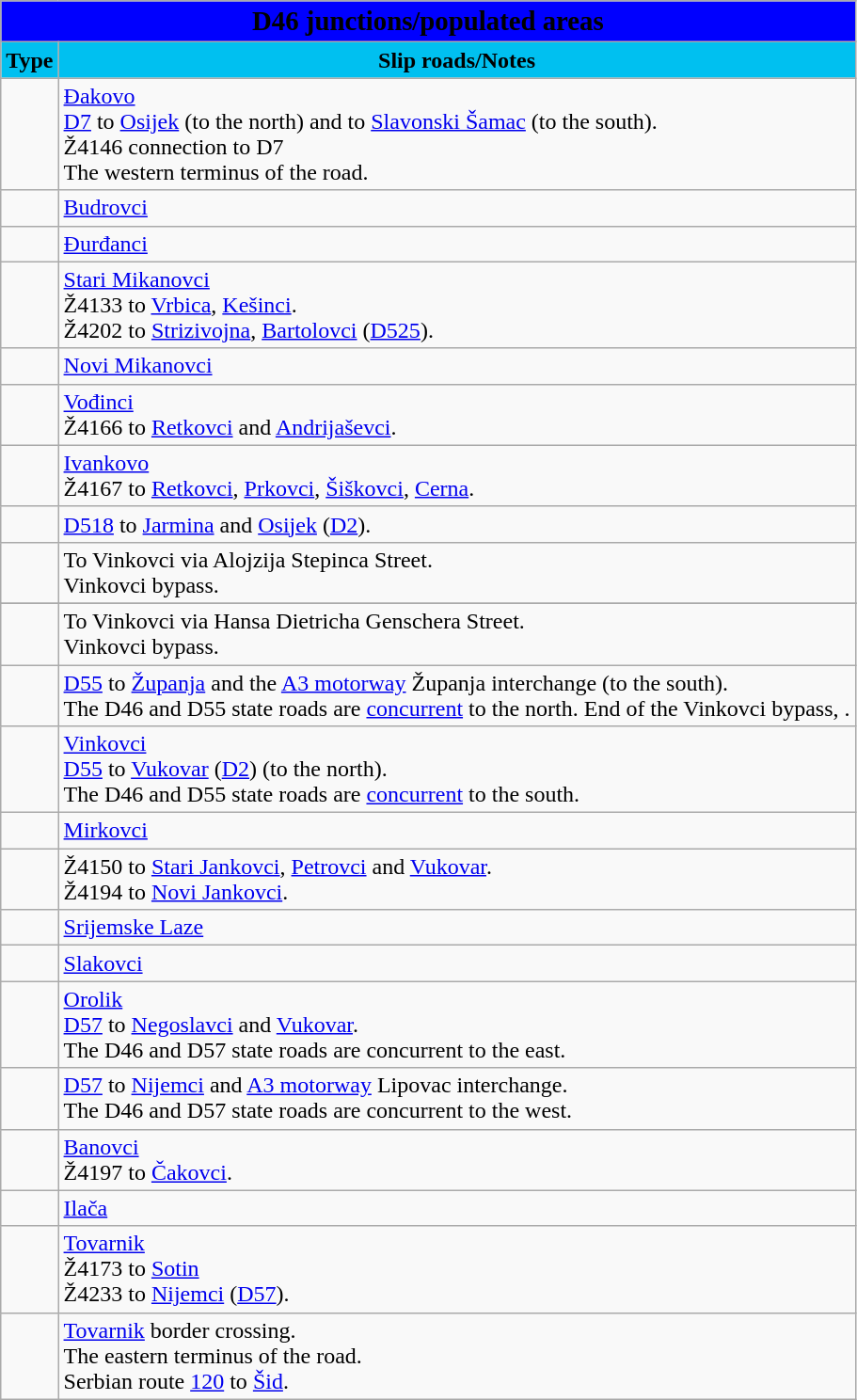<table class="wikitable">
<tr>
<td colspan=2 bgcolor=blue align=center style=margin-top:15><span><big><strong>D46 junctions/populated areas</strong></big></span></td>
</tr>
<tr>
<td align=center bgcolor=00c0f0><strong>Type</strong></td>
<td align=center bgcolor=00c0f0><strong>Slip roads/Notes</strong></td>
</tr>
<tr>
<td></td>
<td><a href='#'>Đakovo</a><br> <a href='#'>D7</a> to <a href='#'>Osijek</a> (to the north) and to <a href='#'>Slavonski Šamac</a> (to the south).<br>Ž4146 connection to D7<br>The western terminus of the road.</td>
</tr>
<tr>
<td></td>
<td><a href='#'>Budrovci</a></td>
</tr>
<tr>
<td></td>
<td><a href='#'>Đurđanci</a></td>
</tr>
<tr>
<td></td>
<td><a href='#'>Stari Mikanovci</a><br>Ž4133 to <a href='#'>Vrbica</a>, <a href='#'>Kešinci</a>.<br>Ž4202 to <a href='#'>Strizivojna</a>, <a href='#'>Bartolovci</a> (<a href='#'>D525</a>).</td>
</tr>
<tr>
<td></td>
<td><a href='#'>Novi Mikanovci</a></td>
</tr>
<tr>
<td></td>
<td><a href='#'>Vođinci</a><br>Ž4166 to <a href='#'>Retkovci</a> and <a href='#'>Andrijaševci</a>.</td>
</tr>
<tr>
<td></td>
<td><a href='#'>Ivankovo</a><br>Ž4167 to <a href='#'>Retkovci</a>, <a href='#'>Prkovci</a>, <a href='#'>Šiškovci</a>, <a href='#'>Cerna</a>.</td>
</tr>
<tr>
<td></td>
<td> <a href='#'>D518</a> to <a href='#'>Jarmina</a> and <a href='#'>Osijek</a> (<a href='#'>D2</a>).</td>
</tr>
<tr>
<td></td>
<td>To Vinkovci via Alojzija Stepinca Street.<br>Vinkovci bypass.</td>
</tr>
<tr>
</tr>
<tr>
<td></td>
<td>To Vinkovci via Hansa Dietricha Genschera Street.<br>Vinkovci bypass.</td>
</tr>
<tr>
<td></td>
<td> <a href='#'>D55</a> to <a href='#'>Županja</a> and the <a href='#'>A3 motorway</a> Županja interchange (to the south).<br>The D46 and D55 state roads are <a href='#'>concurrent</a> to the north. End of the Vinkovci bypass, .</td>
</tr>
<tr>
<td></td>
<td><a href='#'>Vinkovci</a><br> <a href='#'>D55</a> to <a href='#'>Vukovar</a> (<a href='#'>D2</a>) (to the north).<br>The D46 and D55 state roads are <a href='#'>concurrent</a> to the south.</td>
</tr>
<tr>
<td></td>
<td><a href='#'>Mirkovci</a></td>
</tr>
<tr>
<td></td>
<td>Ž4150 to <a href='#'>Stari Jankovci</a>, <a href='#'>Petrovci</a> and  <a href='#'>Vukovar</a>.<br>Ž4194 to <a href='#'>Novi Jankovci</a>.</td>
</tr>
<tr>
<td></td>
<td><a href='#'>Srijemske Laze</a></td>
</tr>
<tr>
<td></td>
<td><a href='#'>Slakovci</a></td>
</tr>
<tr>
<td></td>
<td><a href='#'>Orolik</a><br> <a href='#'>D57</a> to <a href='#'>Negoslavci</a> and <a href='#'>Vukovar</a>.<br>The D46 and D57 state roads are concurrent to the east.</td>
</tr>
<tr>
<td></td>
<td> <a href='#'>D57</a> to <a href='#'>Nijemci</a> and <a href='#'>A3 motorway</a> Lipovac interchange.<br>The D46 and D57 state roads are concurrent to the west.</td>
</tr>
<tr>
<td></td>
<td><a href='#'>Banovci</a><br>Ž4197 to <a href='#'>Čakovci</a>.</td>
</tr>
<tr>
<td></td>
<td><a href='#'>Ilača</a></td>
</tr>
<tr>
<td></td>
<td><a href='#'>Tovarnik</a><br>Ž4173 to <a href='#'>Sotin</a><br>Ž4233 to <a href='#'>Nijemci</a> (<a href='#'>D57</a>).</td>
</tr>
<tr>
<td></td>
<td><a href='#'>Tovarnik</a> border crossing.<br>The eastern terminus of the road.<br>Serbian route <a href='#'>120</a> to <a href='#'>Šid</a>.</td>
</tr>
</table>
